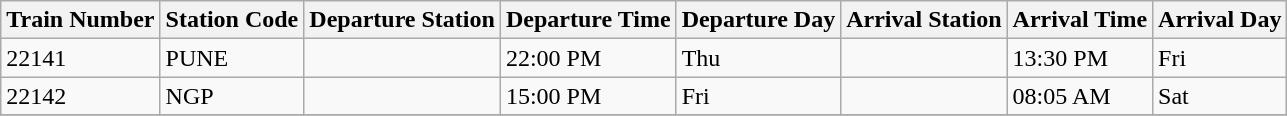<table class="wikitable">
<tr>
<th>Train Number</th>
<th>Station Code</th>
<th>Departure Station</th>
<th>Departure Time</th>
<th>Departure Day</th>
<th>Arrival Station</th>
<th>Arrival Time</th>
<th>Arrival Day</th>
</tr>
<tr>
<td>22141</td>
<td>PUNE</td>
<td></td>
<td>22:00 PM</td>
<td>Thu</td>
<td></td>
<td>13:30 PM</td>
<td>Fri</td>
</tr>
<tr>
<td>22142</td>
<td>NGP</td>
<td></td>
<td>15:00 PM</td>
<td>Fri</td>
<td></td>
<td>08:05 AM</td>
<td>Sat</td>
</tr>
<tr>
</tr>
</table>
